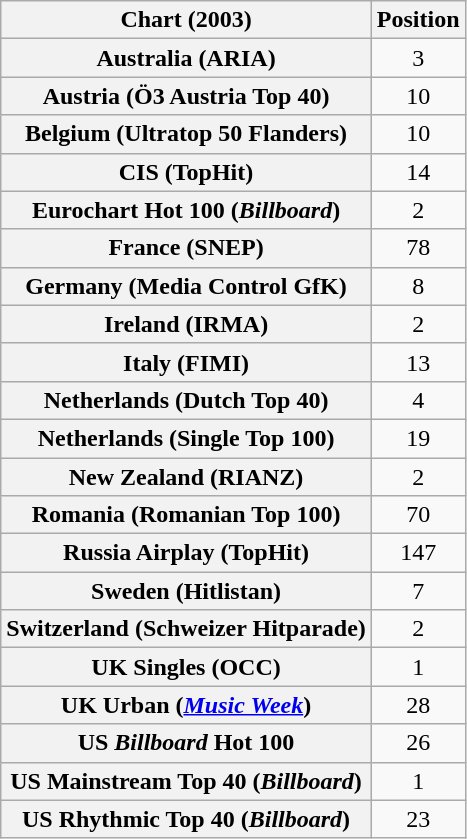<table class="wikitable sortable plainrowheaders" style="text-align:center">
<tr>
<th>Chart (2003)</th>
<th>Position</th>
</tr>
<tr>
<th scope="row">Australia (ARIA)</th>
<td>3</td>
</tr>
<tr>
<th scope="row">Austria (Ö3 Austria Top 40)</th>
<td>10</td>
</tr>
<tr>
<th scope="row">Belgium (Ultratop 50 Flanders)</th>
<td>10</td>
</tr>
<tr>
<th scope="row">CIS (TopHit)</th>
<td>14</td>
</tr>
<tr>
<th scope="row">Eurochart Hot 100 (<em>Billboard</em>)</th>
<td>2</td>
</tr>
<tr>
<th scope="row">France (SNEP)</th>
<td>78</td>
</tr>
<tr>
<th scope="row">Germany (Media Control GfK)</th>
<td>8</td>
</tr>
<tr>
<th scope="row">Ireland (IRMA)</th>
<td>2</td>
</tr>
<tr>
<th scope="row">Italy (FIMI)</th>
<td>13</td>
</tr>
<tr>
<th scope="row">Netherlands (Dutch Top 40)</th>
<td>4</td>
</tr>
<tr>
<th scope="row">Netherlands (Single Top 100)</th>
<td>19</td>
</tr>
<tr>
<th scope="row">New Zealand (RIANZ)</th>
<td>2</td>
</tr>
<tr>
<th scope="row">Romania (Romanian Top 100)</th>
<td>70</td>
</tr>
<tr>
<th scope="row">Russia Airplay (TopHit)</th>
<td>147</td>
</tr>
<tr>
<th scope="row">Sweden (Hitlistan)</th>
<td>7</td>
</tr>
<tr>
<th scope="row">Switzerland (Schweizer Hitparade)</th>
<td>2</td>
</tr>
<tr>
<th scope="row">UK Singles (OCC)</th>
<td>1</td>
</tr>
<tr>
<th scope="row">UK Urban (<em><a href='#'>Music Week</a></em>)</th>
<td>28</td>
</tr>
<tr>
<th scope="row">US <em>Billboard</em> Hot 100</th>
<td>26</td>
</tr>
<tr>
<th scope="row">US Mainstream Top 40 (<em>Billboard</em>)</th>
<td>1</td>
</tr>
<tr>
<th scope="row">US Rhythmic Top 40 (<em>Billboard</em>)</th>
<td>23</td>
</tr>
</table>
